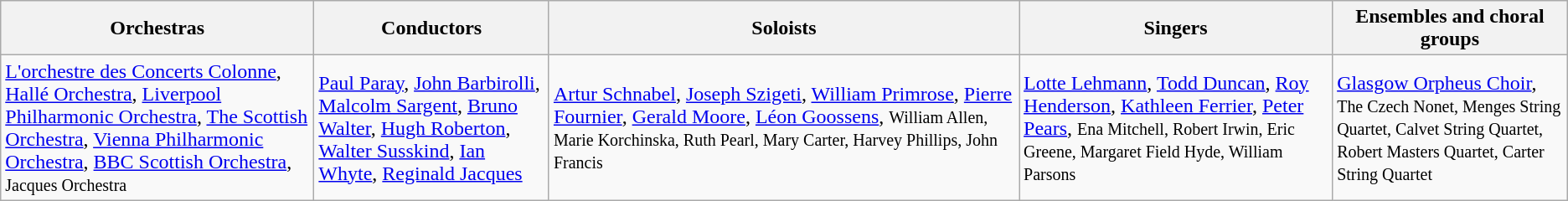<table class="wikitable toptextcells">
<tr class="hintergrundfarbe5">
<th style="width:20%;">Orchestras</th>
<th style="width:15%;">Conductors</th>
<th style="width:30%;">Soloists</th>
<th style="width:20%;">Singers</th>
<th style="width:15%;">Ensembles and choral groups</th>
</tr>
<tr>
<td><a href='#'>L'orchestre des Concerts Colonne</a>, <a href='#'>Hallé Orchestra</a>, <a href='#'>Liverpool Philharmonic Orchestra</a>, <a href='#'>The Scottish Orchestra</a>, <a href='#'>Vienna Philharmonic Orchestra</a>, <a href='#'>BBC Scottish Orchestra</a>, <small>Jacques Orchestra</small></td>
<td><a href='#'>Paul Paray</a>, <a href='#'>John Barbirolli</a>, <a href='#'>Malcolm Sargent</a>, <a href='#'>Bruno Walter</a>, <a href='#'>Hugh Roberton</a>, <a href='#'>Walter Susskind</a>, <a href='#'>Ian Whyte</a>, <a href='#'>Reginald Jacques</a></td>
<td><a href='#'>Artur Schnabel</a>, <a href='#'>Joseph Szigeti</a>, <a href='#'>William Primrose</a>, <a href='#'>Pierre Fournier</a>, <a href='#'>Gerald Moore</a>, <a href='#'>Léon Goossens</a>, <small>William Allen, Marie Korchinska, Ruth Pearl, Mary Carter, Harvey Phillips, John Francis</small></td>
<td><a href='#'>Lotte Lehmann</a>, <a href='#'>Todd Duncan</a>, <a href='#'>Roy Henderson</a>, <a href='#'>Kathleen Ferrier</a>, <a href='#'>Peter Pears</a>, <small>Ena Mitchell, Robert Irwin, Eric Greene, Margaret Field Hyde, William Parsons</small></td>
<td><a href='#'>Glasgow Orpheus Choir</a>, <small>The Czech Nonet, Menges String Quartet, Calvet String Quartet, Robert Masters Quartet, Carter String Quartet</small></td>
</tr>
</table>
